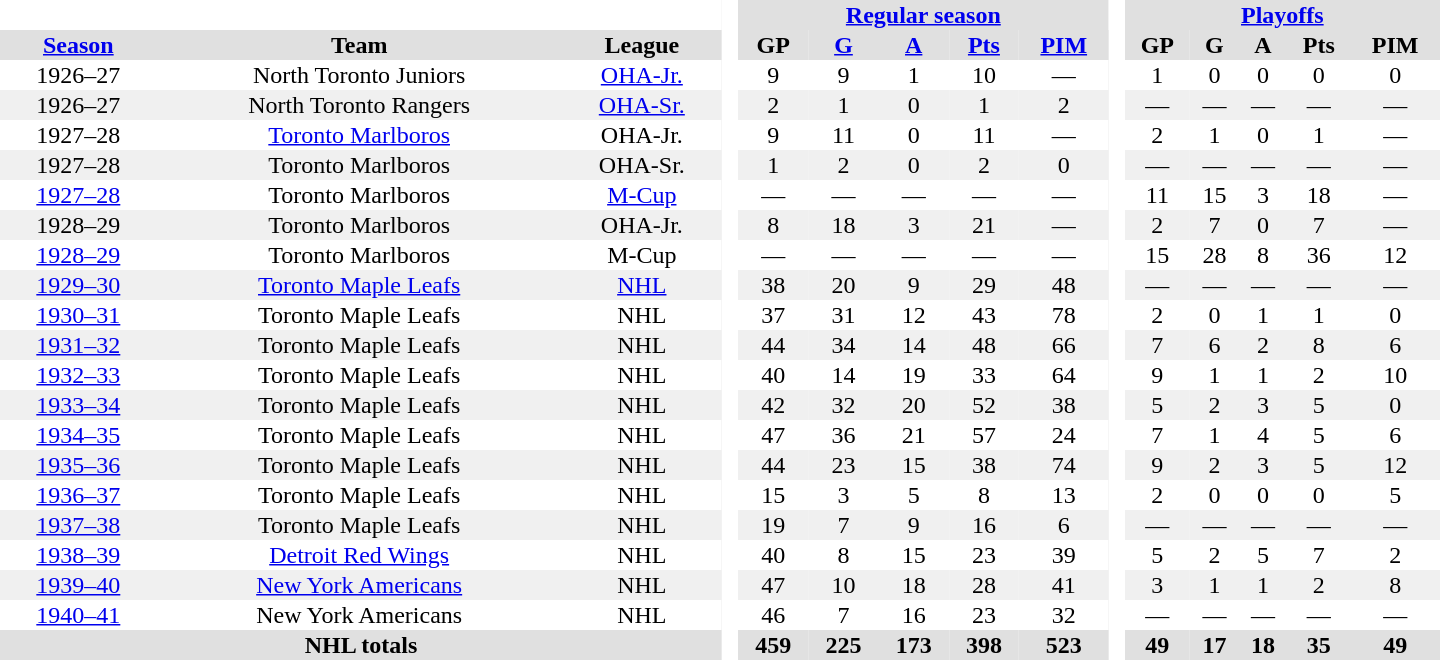<table border="0" cellpadding="1" cellspacing="0" style="text-align:center; width:60em">
<tr bgcolor="#e0e0e0">
<th colspan="3" bgcolor="#ffffff"> </th>
<th rowspan="99" bgcolor="#ffffff"> </th>
<th colspan="5"><a href='#'>Regular season</a></th>
<th rowspan="99" bgcolor="#ffffff"> </th>
<th colspan="5"><a href='#'>Playoffs</a></th>
</tr>
<tr bgcolor="#e0e0e0">
<th><a href='#'>Season</a></th>
<th>Team</th>
<th>League</th>
<th>GP</th>
<th><a href='#'>G</a></th>
<th><a href='#'>A</a></th>
<th><a href='#'>Pts</a></th>
<th><a href='#'>PIM</a></th>
<th>GP</th>
<th>G</th>
<th>A</th>
<th>Pts</th>
<th>PIM</th>
</tr>
<tr>
<td>1926–27</td>
<td>North Toronto Juniors</td>
<td><a href='#'>OHA-Jr.</a></td>
<td>9</td>
<td>9</td>
<td>1</td>
<td>10</td>
<td>—</td>
<td>1</td>
<td>0</td>
<td>0</td>
<td>0</td>
<td>0</td>
</tr>
<tr bgcolor="#f0f0f0">
<td>1926–27</td>
<td>North Toronto Rangers</td>
<td><a href='#'>OHA-Sr.</a></td>
<td>2</td>
<td>1</td>
<td>0</td>
<td>1</td>
<td>2</td>
<td>—</td>
<td>—</td>
<td>—</td>
<td>—</td>
<td>—</td>
</tr>
<tr>
<td>1927–28</td>
<td><a href='#'>Toronto Marlboros</a></td>
<td>OHA-Jr.</td>
<td>9</td>
<td>11</td>
<td>0</td>
<td>11</td>
<td>—</td>
<td>2</td>
<td>1</td>
<td>0</td>
<td>1</td>
<td>—</td>
</tr>
<tr bgcolor="#f0f0f0">
<td>1927–28</td>
<td>Toronto Marlboros</td>
<td>OHA-Sr.</td>
<td>1</td>
<td>2</td>
<td>0</td>
<td>2</td>
<td>0</td>
<td>—</td>
<td>—</td>
<td>—</td>
<td>—</td>
<td>—</td>
</tr>
<tr>
<td><a href='#'>1927–28</a></td>
<td>Toronto Marlboros</td>
<td><a href='#'>M-Cup</a></td>
<td>—</td>
<td>—</td>
<td>—</td>
<td>—</td>
<td>—</td>
<td>11</td>
<td>15</td>
<td>3</td>
<td>18</td>
<td>—</td>
</tr>
<tr bgcolor="#f0f0f0">
<td>1928–29</td>
<td>Toronto Marlboros</td>
<td>OHA-Jr.</td>
<td>8</td>
<td>18</td>
<td>3</td>
<td>21</td>
<td>—</td>
<td>2</td>
<td>7</td>
<td>0</td>
<td>7</td>
<td>—</td>
</tr>
<tr>
<td><a href='#'>1928–29</a></td>
<td>Toronto Marlboros</td>
<td>M-Cup</td>
<td>—</td>
<td>—</td>
<td>—</td>
<td>—</td>
<td>—</td>
<td>15</td>
<td>28</td>
<td>8</td>
<td>36</td>
<td>12</td>
</tr>
<tr bgcolor="#f0f0f0">
<td><a href='#'>1929–30</a></td>
<td><a href='#'>Toronto Maple Leafs</a></td>
<td><a href='#'>NHL</a></td>
<td>38</td>
<td>20</td>
<td>9</td>
<td>29</td>
<td>48</td>
<td>—</td>
<td>—</td>
<td>—</td>
<td>—</td>
<td>—</td>
</tr>
<tr>
<td><a href='#'>1930–31</a></td>
<td>Toronto Maple Leafs</td>
<td>NHL</td>
<td>37</td>
<td>31</td>
<td>12</td>
<td>43</td>
<td>78</td>
<td>2</td>
<td>0</td>
<td>1</td>
<td>1</td>
<td>0</td>
</tr>
<tr bgcolor="#f0f0f0">
<td><a href='#'>1931–32</a></td>
<td>Toronto Maple Leafs</td>
<td>NHL</td>
<td>44</td>
<td>34</td>
<td>14</td>
<td>48</td>
<td>66</td>
<td>7</td>
<td>6</td>
<td>2</td>
<td>8</td>
<td>6</td>
</tr>
<tr>
<td><a href='#'>1932–33</a></td>
<td>Toronto Maple Leafs</td>
<td>NHL</td>
<td>40</td>
<td>14</td>
<td>19</td>
<td>33</td>
<td>64</td>
<td>9</td>
<td>1</td>
<td>1</td>
<td>2</td>
<td>10</td>
</tr>
<tr bgcolor="#f0f0f0">
<td><a href='#'>1933–34</a></td>
<td>Toronto Maple Leafs</td>
<td>NHL</td>
<td>42</td>
<td>32</td>
<td>20</td>
<td>52</td>
<td>38</td>
<td>5</td>
<td>2</td>
<td>3</td>
<td>5</td>
<td>0</td>
</tr>
<tr>
<td><a href='#'>1934–35</a></td>
<td>Toronto Maple Leafs</td>
<td>NHL</td>
<td>47</td>
<td>36</td>
<td>21</td>
<td>57</td>
<td>24</td>
<td>7</td>
<td>1</td>
<td>4</td>
<td>5</td>
<td>6</td>
</tr>
<tr bgcolor="#f0f0f0">
<td><a href='#'>1935–36</a></td>
<td>Toronto Maple Leafs</td>
<td>NHL</td>
<td>44</td>
<td>23</td>
<td>15</td>
<td>38</td>
<td>74</td>
<td>9</td>
<td>2</td>
<td>3</td>
<td>5</td>
<td>12</td>
</tr>
<tr>
<td><a href='#'>1936–37</a></td>
<td>Toronto Maple Leafs</td>
<td>NHL</td>
<td>15</td>
<td>3</td>
<td>5</td>
<td>8</td>
<td>13</td>
<td>2</td>
<td>0</td>
<td>0</td>
<td>0</td>
<td>5</td>
</tr>
<tr bgcolor="#f0f0f0">
<td><a href='#'>1937–38</a></td>
<td>Toronto Maple Leafs</td>
<td>NHL</td>
<td>19</td>
<td>7</td>
<td>9</td>
<td>16</td>
<td>6</td>
<td>—</td>
<td>—</td>
<td>—</td>
<td>—</td>
<td>—</td>
</tr>
<tr>
<td><a href='#'>1938–39</a></td>
<td><a href='#'>Detroit Red Wings</a></td>
<td>NHL</td>
<td>40</td>
<td>8</td>
<td>15</td>
<td>23</td>
<td>39</td>
<td>5</td>
<td>2</td>
<td>5</td>
<td>7</td>
<td>2</td>
</tr>
<tr bgcolor="#f0f0f0">
<td><a href='#'>1939–40</a></td>
<td><a href='#'>New York Americans</a></td>
<td>NHL</td>
<td>47</td>
<td>10</td>
<td>18</td>
<td>28</td>
<td>41</td>
<td>3</td>
<td>1</td>
<td>1</td>
<td>2</td>
<td>8</td>
</tr>
<tr>
<td><a href='#'>1940–41</a></td>
<td>New York Americans</td>
<td>NHL</td>
<td>46</td>
<td>7</td>
<td>16</td>
<td>23</td>
<td>32</td>
<td>—</td>
<td>—</td>
<td>—</td>
<td>—</td>
<td>—</td>
</tr>
<tr bgcolor="#e0e0e0">
<th colspan="3">NHL totals</th>
<th>459</th>
<th>225</th>
<th>173</th>
<th>398</th>
<th>523</th>
<th>49</th>
<th>17</th>
<th>18</th>
<th>35</th>
<th>49</th>
</tr>
</table>
